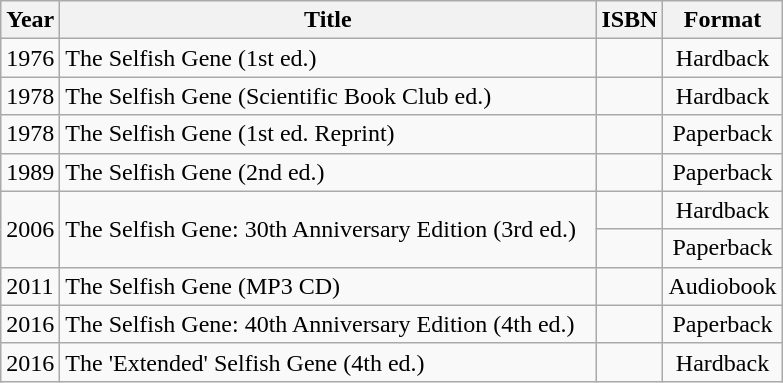<table class="wikitable">
<tr>
<th>Year</th>
<th style="width:350px;">Title</th>
<th>ISBN</th>
<th>Format</th>
</tr>
<tr>
<td scope="row">1976</td>
<td>The Selfish Gene (1st ed.)</td>
<td style="text-align:center;"></td>
<td style="text-align:center;">Hardback</td>
</tr>
<tr>
<td scope="row">1978</td>
<td>The Selfish Gene (Scientific Book Club ed.)</td>
<td style="text-align:center;"></td>
<td style="text-align:center;">Hardback</td>
</tr>
<tr>
<td scope="row">1978</td>
<td>The Selfish Gene (1st ed. Reprint)</td>
<td style="text-align:center;"></td>
<td style="text-align:center;">Paperback</td>
</tr>
<tr>
<td scope="row">1989</td>
<td>The Selfish Gene (2nd ed.)</td>
<td style="text-align:center;"></td>
<td style="text-align:center;">Paperback</td>
</tr>
<tr>
<td scope="row" rowspan="2">2006</td>
<td rowspan="2">The Selfish Gene: 30th Anniversary Edition (3rd ed.)</td>
<td style="text-align:center;"></td>
<td style="text-align:center;">Hardback</td>
</tr>
<tr>
<td></td>
<td style="text-align:center;">Paperback</td>
</tr>
<tr>
<td scope="row">2011</td>
<td>The Selfish Gene (MP3 CD)</td>
<td style="text-align:center;"></td>
<td style="text-align:center;">Audiobook</td>
</tr>
<tr>
<td scope="row">2016</td>
<td>The Selfish Gene: 40th Anniversary Edition (4th ed.)</td>
<td style="text-align:center;"></td>
<td style="text-align:center;">Paperback</td>
</tr>
<tr>
<td scope="row">2016</td>
<td>The 'Extended' Selfish Gene (4th ed.)</td>
<td style="text-align:center;"></td>
<td style="text-align:center;">Hardback</td>
</tr>
</table>
